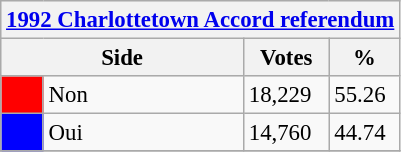<table class="wikitable" style="font-size: 95%; clear:both">
<tr style="background-color:#E9E9E9">
<th colspan=4><a href='#'>1992 Charlottetown Accord referendum</a></th>
</tr>
<tr style="background-color:#E9E9E9">
<th colspan=2 style="width: 130px">Side</th>
<th style="width: 50px">Votes</th>
<th style="width: 40px">%</th>
</tr>
<tr>
<td bgcolor="red"></td>
<td>Non</td>
<td>18,229</td>
<td>55.26</td>
</tr>
<tr>
<td bgcolor="blue"></td>
<td>Oui</td>
<td>14,760</td>
<td>44.74</td>
</tr>
<tr>
</tr>
</table>
